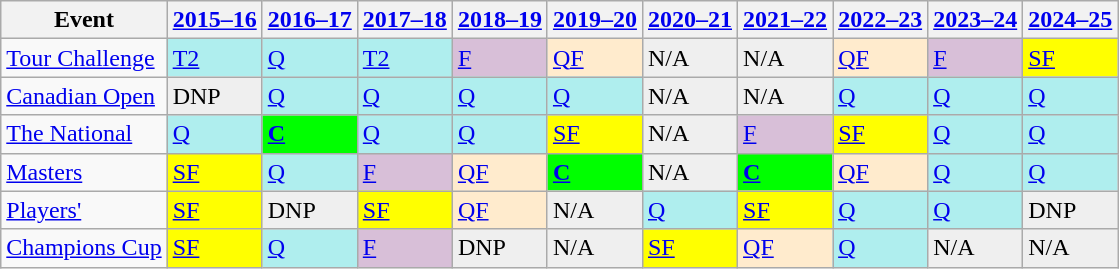<table class="wikitable" border="1">
<tr>
<th>Event</th>
<th><a href='#'>2015–16</a></th>
<th><a href='#'>2016–17</a></th>
<th><a href='#'>2017–18</a></th>
<th><a href='#'>2018–19</a></th>
<th><a href='#'>2019–20</a></th>
<th><a href='#'>2020–21</a></th>
<th><a href='#'>2021–22</a></th>
<th><a href='#'>2022–23</a></th>
<th><a href='#'>2023–24</a></th>
<th><a href='#'>2024–25</a></th>
</tr>
<tr>
<td><a href='#'>Tour Challenge</a></td>
<td style="background:#afeeee;"><a href='#'>T2</a></td>
<td style="background:#afeeee;"><a href='#'>Q</a></td>
<td style="background:#afeeee;"><a href='#'>T2</a></td>
<td style="background:thistle;"><a href='#'>F</a></td>
<td style="background:#ffebcd;"><a href='#'>QF</a></td>
<td style="background:#EFEFEF;">N/A</td>
<td style="background:#EFEFEF;">N/A</td>
<td style="background:#ffebcd;"><a href='#'>QF</a></td>
<td style="background:thistle;"><a href='#'>F</a></td>
<td style="background:yellow;"><a href='#'>SF</a></td>
</tr>
<tr>
<td><a href='#'>Canadian Open</a></td>
<td style="background:#EFEFEF;">DNP</td>
<td style="background:#afeeee;"><a href='#'>Q</a></td>
<td style="background:#afeeee;"><a href='#'>Q</a></td>
<td style="background:#afeeee;"><a href='#'>Q</a></td>
<td style="background:#afeeee;"><a href='#'>Q</a></td>
<td style="background:#EFEFEF;">N/A</td>
<td style="background:#EFEFEF;">N/A</td>
<td style="background:#afeeee;"><a href='#'>Q</a></td>
<td style="background:#afeeee;"><a href='#'>Q</a></td>
<td style="background:#afeeee;"><a href='#'>Q</a></td>
</tr>
<tr>
<td><a href='#'>The National</a></td>
<td style="background:#afeeee;"><a href='#'>Q</a></td>
<td style="background:#00ff00;"><strong><a href='#'>C</a></strong></td>
<td style="background:#afeeee;"><a href='#'>Q</a></td>
<td style="background:#afeeee;"><a href='#'>Q</a></td>
<td style="background:yellow;"><a href='#'>SF</a></td>
<td style="background:#EFEFEF;">N/A</td>
<td style="background:#D8BFD8;"><a href='#'>F</a></td>
<td style="background:yellow;"><a href='#'>SF</a></td>
<td style="background:#afeeee;"><a href='#'>Q</a></td>
<td style="background:#afeeee;"><a href='#'>Q</a></td>
</tr>
<tr>
<td><a href='#'>Masters</a></td>
<td style="background:yellow;"><a href='#'>SF</a></td>
<td style="background:#afeeee;"><a href='#'>Q</a></td>
<td style="background:thistle;"><a href='#'>F</a></td>
<td style="background:#ffebcd;"><a href='#'>QF</a></td>
<td style="background:#0f0;"><strong><a href='#'>C</a></strong></td>
<td style="background:#EFEFEF;">N/A</td>
<td style="background:#0f0;"><strong><a href='#'>C</a></strong></td>
<td style="background:#ffebcd;"><a href='#'>QF</a></td>
<td style="background:#afeeee;"><a href='#'>Q</a></td>
<td style="background:#afeeee;"><a href='#'>Q</a></td>
</tr>
<tr>
<td><a href='#'>Players'</a></td>
<td style="background:yellow;"><a href='#'>SF</a></td>
<td style="background:#EFEFEF;">DNP</td>
<td style="background:yellow;"><a href='#'>SF</a></td>
<td style="background:#ffebcd;"><a href='#'>QF</a></td>
<td style="background:#EFEFEF;">N/A</td>
<td style="background:#afeeee;"><a href='#'>Q</a></td>
<td style="background:yellow;"><a href='#'>SF</a></td>
<td style="background:#afeeee;"><a href='#'>Q</a></td>
<td style="background:#afeeee;"><a href='#'>Q</a></td>
<td style="background:#EFEFEF;">DNP</td>
</tr>
<tr>
<td><a href='#'>Champions Cup</a></td>
<td style="background:yellow;"><a href='#'>SF</a></td>
<td style="background:#afeeee;"><a href='#'>Q</a></td>
<td style="background:thistle;"><a href='#'>F</a></td>
<td style="background:#EFEFEF;">DNP</td>
<td style="background:#EFEFEF;">N/A</td>
<td style="background:yellow;"><a href='#'>SF</a></td>
<td style="background:#ffebcd;"><a href='#'>QF</a></td>
<td style="background:#afeeee;"><a href='#'>Q</a></td>
<td style="background:#EFEFEF;">N/A</td>
<td style="background:#EFEFEF;">N/A</td>
</tr>
</table>
